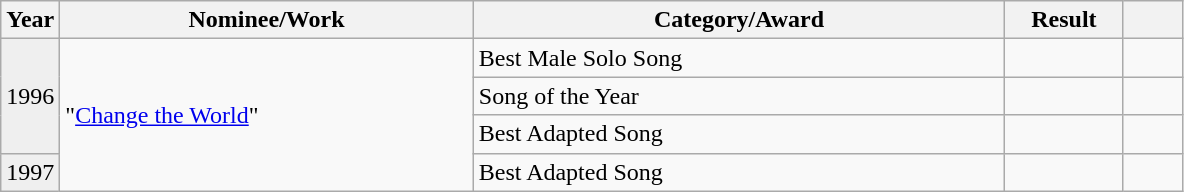<table class="wikitable">
<tr>
<th width=5%>Year</th>
<th width=35%>Nominee/Work</th>
<th width=45%>Category/Award</th>
<th width=10%>Result</th>
<th width=5%></th>
</tr>
<tr>
<td rowspan="3" bgcolor="#efefef">1996</td>
<td rowspan="4">"<a href='#'>Change the World</a>"</td>
<td>Best Male Solo Song</td>
<td></td>
<td style="text-align:center;"></td>
</tr>
<tr>
<td>Song of the Year</td>
<td></td>
<td style="text-align:center;"></td>
</tr>
<tr>
<td>Best Adapted Song</td>
<td></td>
<td style="text-align:center;"></td>
</tr>
<tr>
<td bgcolor="#efefef">1997</td>
<td>Best Adapted Song</td>
<td></td>
<td style="text-align:center;"></td>
</tr>
</table>
